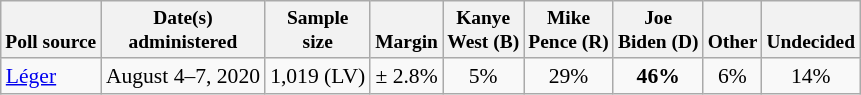<table class="wikitable sortable" style="font-size:90%;text-align:center;">
<tr valign=bottom style="font-size:90%;">
<th>Poll source</th>
<th data-sort-type="date">Date(s)<br>administered</th>
<th data-sort-type="number">Sample<br>size</th>
<th>Margin<br></th>
<th>Kanye<br>West (B)</th>
<th>Mike<br>Pence (R)</th>
<th>Joe<br>Biden (D)</th>
<th>Other</th>
<th>Undecided</th>
</tr>
<tr>
<td style="text-align:left;"><a href='#'>Léger</a></td>
<td data-sort-value="August 7, 2020">August 4–7, 2020</td>
<td>1,019 (LV)</td>
<td>± 2.8%</td>
<td>5%</td>
<td>29%</td>
<td><strong>46%</strong></td>
<td>6%</td>
<td>14%</td>
</tr>
</table>
